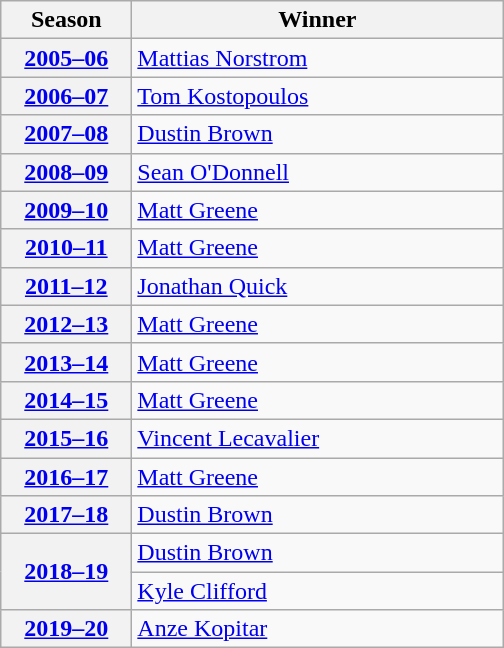<table class="wikitable">
<tr>
<th scope="col" style="width:5em">Season</th>
<th scope="col" style="width:15em">Winner</th>
</tr>
<tr>
<th scope="row"><a href='#'>2005–06</a></th>
<td><a href='#'>Mattias Norstrom</a></td>
</tr>
<tr>
<th scope="row"><a href='#'>2006–07</a></th>
<td><a href='#'>Tom Kostopoulos</a></td>
</tr>
<tr>
<th scope="row"><a href='#'>2007–08</a></th>
<td><a href='#'>Dustin Brown</a></td>
</tr>
<tr>
<th scope="row"><a href='#'>2008–09</a></th>
<td><a href='#'>Sean O'Donnell</a></td>
</tr>
<tr>
<th scope="row"><a href='#'>2009–10</a></th>
<td><a href='#'>Matt Greene</a></td>
</tr>
<tr>
<th scope="row"><a href='#'>2010–11</a></th>
<td><a href='#'>Matt Greene</a></td>
</tr>
<tr>
<th scope="row"><a href='#'>2011–12</a></th>
<td><a href='#'>Jonathan Quick</a></td>
</tr>
<tr>
<th scope="row"><a href='#'>2012–13</a></th>
<td><a href='#'>Matt Greene</a></td>
</tr>
<tr>
<th scope="row"><a href='#'>2013–14</a></th>
<td><a href='#'>Matt Greene</a></td>
</tr>
<tr>
<th scope="row"><a href='#'>2014–15</a></th>
<td><a href='#'>Matt Greene</a></td>
</tr>
<tr>
<th scope="row"><a href='#'>2015–16</a></th>
<td><a href='#'>Vincent Lecavalier</a></td>
</tr>
<tr>
<th scope="row"><a href='#'>2016–17</a></th>
<td><a href='#'>Matt Greene</a></td>
</tr>
<tr>
<th scope="row"><a href='#'>2017–18</a></th>
<td><a href='#'>Dustin Brown</a></td>
</tr>
<tr>
<th scope="row" rowspan="2"><a href='#'>2018–19</a></th>
<td><a href='#'>Dustin Brown</a></td>
</tr>
<tr>
<td><a href='#'>Kyle Clifford</a></td>
</tr>
<tr>
<th scope="row"><a href='#'>2019–20</a></th>
<td><a href='#'>Anze Kopitar</a></td>
</tr>
</table>
